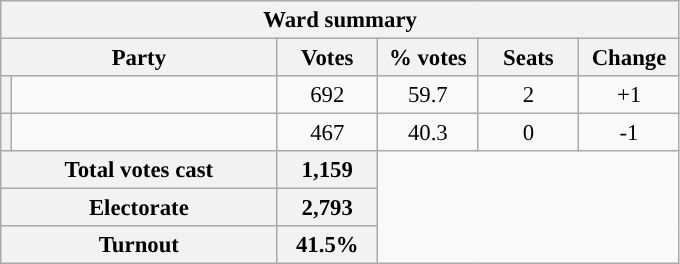<table class="wikitable" style="font-size: 95%;">
<tr style="background-color:#E9E9E9">
<th colspan="6">Ward summary</th>
</tr>
<tr style="background-color:#E9E9E9">
<th colspan="2">Party</th>
<th style="width: 60px">Votes</th>
<th style="width: 60px">% votes</th>
<th style="width: 60px">Seats</th>
<th style="width: 60px">Change</th>
</tr>
<tr>
<th style="background-color: "></th>
<td style="width: 170px"><a href='#'></a></td>
<td align="center">692</td>
<td align="center">59.7</td>
<td align="center">2</td>
<td align="center">+1</td>
</tr>
<tr>
<th style="background-color: "></th>
<td style="width: 170px"><a href='#'></a></td>
<td align="center">467</td>
<td align="center">40.3</td>
<td align="center">0</td>
<td align="center">-1</td>
</tr>
<tr style="background-color:#E9E9E9">
<th colspan="2">Total votes cast</th>
<th style="width: 60px">1,159</th>
</tr>
<tr style="background-color:#E9E9E9">
<th colspan="2">Electorate</th>
<th style="width: 60px">2,793</th>
</tr>
<tr style="background-color:#E9E9E9">
<th colspan="2">Turnout</th>
<th style="width: 60px">41.5%</th>
</tr>
</table>
